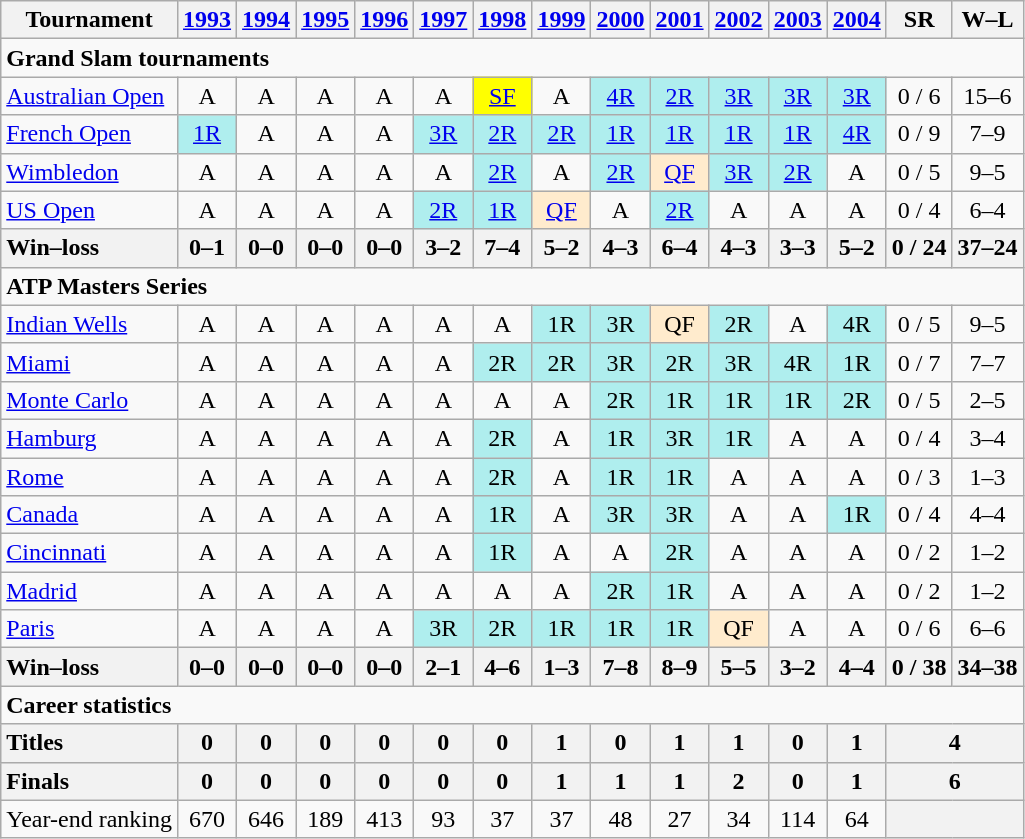<table class=wikitable style=text-align:center>
<tr>
<th>Tournament</th>
<th><a href='#'>1993</a></th>
<th><a href='#'>1994</a></th>
<th><a href='#'>1995</a></th>
<th><a href='#'>1996</a></th>
<th><a href='#'>1997</a></th>
<th><a href='#'>1998</a></th>
<th><a href='#'>1999</a></th>
<th><a href='#'>2000</a></th>
<th><a href='#'>2001</a></th>
<th><a href='#'>2002</a></th>
<th><a href='#'>2003</a></th>
<th><a href='#'>2004</a></th>
<th>SR</th>
<th>W–L</th>
</tr>
<tr>
<td colspan=15 align=left><strong>Grand Slam tournaments</strong></td>
</tr>
<tr>
<td align=left><a href='#'>Australian Open</a></td>
<td>A</td>
<td>A</td>
<td>A</td>
<td>A</td>
<td>A</td>
<td bgcolor=yellow><a href='#'>SF</a></td>
<td>A</td>
<td bgcolor=afeeee><a href='#'>4R</a></td>
<td bgcolor=afeeee><a href='#'>2R</a></td>
<td bgcolor=afeeee><a href='#'>3R</a></td>
<td bgcolor=afeeee><a href='#'>3R</a></td>
<td bgcolor=afeeee><a href='#'>3R</a></td>
<td>0 / 6</td>
<td>15–6</td>
</tr>
<tr>
<td align=left><a href='#'>French Open</a></td>
<td bgcolor=afeeee><a href='#'>1R</a></td>
<td>A</td>
<td>A</td>
<td>A</td>
<td bgcolor=afeeee><a href='#'>3R</a></td>
<td bgcolor=afeeee><a href='#'>2R</a></td>
<td bgcolor=afeeee><a href='#'>2R</a></td>
<td bgcolor=afeeee><a href='#'>1R</a></td>
<td bgcolor=afeeee><a href='#'>1R</a></td>
<td bgcolor=afeeee><a href='#'>1R</a></td>
<td bgcolor=afeeee><a href='#'>1R</a></td>
<td bgcolor=afeeee><a href='#'>4R</a></td>
<td>0 / 9</td>
<td>7–9</td>
</tr>
<tr>
<td align=left><a href='#'>Wimbledon</a></td>
<td>A</td>
<td>A</td>
<td>A</td>
<td>A</td>
<td>A</td>
<td bgcolor=afeeee><a href='#'>2R</a></td>
<td>A</td>
<td bgcolor=afeeee><a href='#'>2R</a></td>
<td bgcolor=ffebcd><a href='#'>QF</a></td>
<td bgcolor=afeeee><a href='#'>3R</a></td>
<td bgcolor=afeeee><a href='#'>2R</a></td>
<td>A</td>
<td>0 / 5</td>
<td>9–5</td>
</tr>
<tr>
<td align=left><a href='#'>US Open</a></td>
<td>A</td>
<td>A</td>
<td>A</td>
<td>A</td>
<td bgcolor=afeeee><a href='#'>2R</a></td>
<td bgcolor=afeeee><a href='#'>1R</a></td>
<td bgcolor=ffebcd><a href='#'>QF</a></td>
<td>A</td>
<td bgcolor=afeeee><a href='#'>2R</a></td>
<td>A</td>
<td>A</td>
<td>A</td>
<td>0 / 4</td>
<td>6–4</td>
</tr>
<tr>
<th style=text-align:left>Win–loss</th>
<th>0–1</th>
<th>0–0</th>
<th>0–0</th>
<th>0–0</th>
<th>3–2</th>
<th>7–4</th>
<th>5–2</th>
<th>4–3</th>
<th>6–4</th>
<th>4–3</th>
<th>3–3</th>
<th>5–2</th>
<th>0 / 24</th>
<th>37–24</th>
</tr>
<tr>
<td colspan=15 align=left><strong>ATP Masters Series</strong></td>
</tr>
<tr>
<td align=left><a href='#'>Indian Wells</a></td>
<td>A</td>
<td>A</td>
<td>A</td>
<td>A</td>
<td>A</td>
<td>A</td>
<td bgcolor=afeeee>1R</td>
<td bgcolor=afeeee>3R</td>
<td bgcolor=ffebcd>QF</td>
<td bgcolor=afeeee>2R</td>
<td>A</td>
<td bgcolor=afeeee>4R</td>
<td>0 / 5</td>
<td>9–5</td>
</tr>
<tr>
<td align=left><a href='#'>Miami</a></td>
<td>A</td>
<td>A</td>
<td>A</td>
<td>A</td>
<td>A</td>
<td bgcolor=afeeee>2R</td>
<td bgcolor=afeeee>2R</td>
<td bgcolor=afeeee>3R</td>
<td bgcolor=afeeee>2R</td>
<td bgcolor=afeeee>3R</td>
<td bgcolor=afeeee>4R</td>
<td bgcolor=afeeee>1R</td>
<td>0 / 7</td>
<td>7–7</td>
</tr>
<tr>
<td align=left><a href='#'>Monte Carlo</a></td>
<td>A</td>
<td>A</td>
<td>A</td>
<td>A</td>
<td>A</td>
<td>A</td>
<td>A</td>
<td bgcolor=afeeee>2R</td>
<td bgcolor=afeeee>1R</td>
<td bgcolor=afeeee>1R</td>
<td bgcolor=afeeee>1R</td>
<td bgcolor=afeeee>2R</td>
<td>0 / 5</td>
<td>2–5</td>
</tr>
<tr>
<td align=left><a href='#'>Hamburg</a></td>
<td>A</td>
<td>A</td>
<td>A</td>
<td>A</td>
<td>A</td>
<td bgcolor=afeeee>2R</td>
<td>A</td>
<td bgcolor=afeeee>1R</td>
<td bgcolor=afeeee>3R</td>
<td bgcolor=afeeee>1R</td>
<td>A</td>
<td>A</td>
<td>0 / 4</td>
<td>3–4</td>
</tr>
<tr>
<td align=left><a href='#'>Rome</a></td>
<td>A</td>
<td>A</td>
<td>A</td>
<td>A</td>
<td>A</td>
<td bgcolor=afeeee>2R</td>
<td>A</td>
<td bgcolor=afeeee>1R</td>
<td bgcolor=afeeee>1R</td>
<td>A</td>
<td>A</td>
<td>A</td>
<td>0 / 3</td>
<td>1–3</td>
</tr>
<tr>
<td align=left><a href='#'>Canada</a></td>
<td>A</td>
<td>A</td>
<td>A</td>
<td>A</td>
<td>A</td>
<td bgcolor=afeeee>1R</td>
<td>A</td>
<td bgcolor=afeeee>3R</td>
<td bgcolor=afeeee>3R</td>
<td>A</td>
<td>A</td>
<td bgcolor=afeeee>1R</td>
<td>0 / 4</td>
<td>4–4</td>
</tr>
<tr>
<td align=left><a href='#'>Cincinnati</a></td>
<td>A</td>
<td>A</td>
<td>A</td>
<td>A</td>
<td>A</td>
<td bgcolor=afeeee>1R</td>
<td>A</td>
<td>A</td>
<td bgcolor=afeeee>2R</td>
<td>A</td>
<td>A</td>
<td>A</td>
<td>0 / 2</td>
<td>1–2</td>
</tr>
<tr>
<td align=left><a href='#'>Madrid</a></td>
<td>A</td>
<td>A</td>
<td>A</td>
<td>A</td>
<td>A</td>
<td>A</td>
<td>A</td>
<td bgcolor=afeeee>2R</td>
<td bgcolor=afeeee>1R</td>
<td>A</td>
<td>A</td>
<td>A</td>
<td>0 / 2</td>
<td>1–2</td>
</tr>
<tr>
<td align=left><a href='#'>Paris</a></td>
<td>A</td>
<td>A</td>
<td>A</td>
<td>A</td>
<td bgcolor=afeeee>3R</td>
<td bgcolor=afeeee>2R</td>
<td bgcolor=afeeee>1R</td>
<td bgcolor=afeeee>1R</td>
<td bgcolor=afeeee>1R</td>
<td bgcolor=ffebcd>QF</td>
<td>A</td>
<td>A</td>
<td>0 / 6</td>
<td>6–6</td>
</tr>
<tr>
<th style=text-align:left>Win–loss</th>
<th>0–0</th>
<th>0–0</th>
<th>0–0</th>
<th>0–0</th>
<th>2–1</th>
<th>4–6</th>
<th>1–3</th>
<th>7–8</th>
<th>8–9</th>
<th>5–5</th>
<th>3–2</th>
<th>4–4</th>
<th>0 / 38</th>
<th>34–38</th>
</tr>
<tr>
<td colspan=15 align=left><strong>Career statistics</strong></td>
</tr>
<tr bgcolor=efefef>
<th style=text-align:left>Titles</th>
<th>0</th>
<th>0</th>
<th>0</th>
<th>0</th>
<th>0</th>
<th>0</th>
<th>1</th>
<th>0</th>
<th>1</th>
<th>1</th>
<th>0</th>
<th>1</th>
<th colspan=2>4</th>
</tr>
<tr>
<th style=text-align:left>Finals</th>
<th>0</th>
<th>0</th>
<th>0</th>
<th>0</th>
<th>0</th>
<th>0</th>
<th>1</th>
<th>1</th>
<th>1</th>
<th>2</th>
<th>0</th>
<th>1</th>
<th colspan=2>6</th>
</tr>
<tr>
<td align=left>Year-end ranking</td>
<td>670</td>
<td>646</td>
<td>189</td>
<td>413</td>
<td>93</td>
<td>37</td>
<td>37</td>
<td>48</td>
<td>27</td>
<td>34</td>
<td>114</td>
<td>64</td>
<th colspan=2></th>
</tr>
</table>
